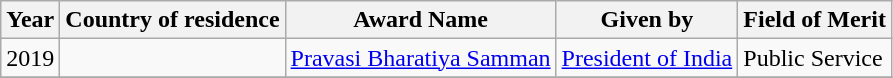<table class="wikitable">
<tr>
<th>Year</th>
<th>Country of residence</th>
<th>Award Name</th>
<th>Given by</th>
<th>Field of Merit</th>
</tr>
<tr>
<td>2019</td>
<td></td>
<td><a href='#'>Pravasi Bharatiya Samman</a></td>
<td><a href='#'>President of India</a></td>
<td>Public Service</td>
</tr>
<tr>
</tr>
</table>
